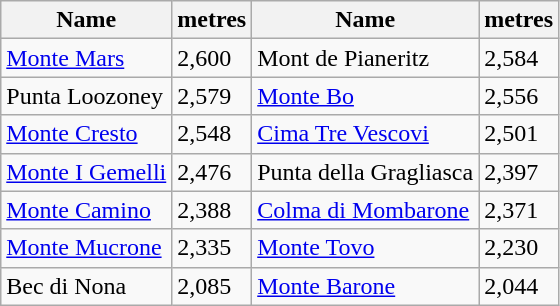<table class="wikitable sortable">
<tr>
<th>Name</th>
<th>metres</th>
<th>Name</th>
<th>metres</th>
</tr>
<tr>
<td><a href='#'>Monte Mars</a></td>
<td>2,600</td>
<td>Mont de Pianeritz</td>
<td>2,584</td>
</tr>
<tr>
<td>Punta Loozoney</td>
<td>2,579</td>
<td><a href='#'>Monte Bo</a></td>
<td>2,556</td>
</tr>
<tr>
<td><a href='#'>Monte Cresto</a></td>
<td>2,548</td>
<td><a href='#'>Cima Tre Vescovi</a></td>
<td>2,501</td>
</tr>
<tr>
<td><a href='#'>Monte I Gemelli</a></td>
<td>2,476</td>
<td>Punta della Gragliasca</td>
<td>2,397</td>
</tr>
<tr>
<td><a href='#'>Monte Camino</a></td>
<td>2,388</td>
<td><a href='#'>Colma di Mombarone</a></td>
<td>2,371</td>
</tr>
<tr>
<td><a href='#'>Monte Mucrone</a></td>
<td>2,335</td>
<td><a href='#'>Monte Tovo</a></td>
<td>2,230</td>
</tr>
<tr>
<td>Bec di Nona</td>
<td>2,085</td>
<td><a href='#'>Monte Barone</a></td>
<td>2,044</td>
</tr>
</table>
